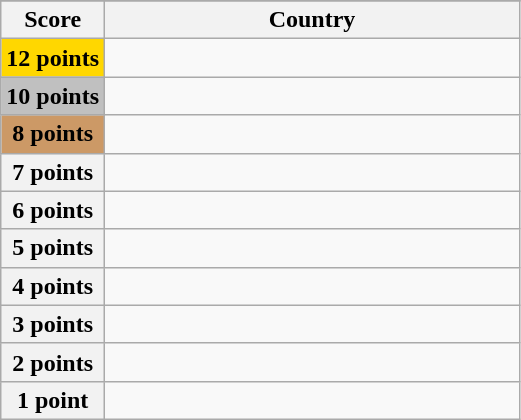<table class="wikitable">
<tr>
</tr>
<tr>
<th scope="col" width="20%">Score</th>
<th scope="col">Country</th>
</tr>
<tr>
<th scope="row" style="background:gold">12 points</th>
<td></td>
</tr>
<tr>
<th scope="row" style="background:silver">10 points</th>
<td></td>
</tr>
<tr>
<th scope="row" style="background:#CC9966">8 points</th>
<td></td>
</tr>
<tr>
<th scope="row">7 points</th>
<td></td>
</tr>
<tr>
<th scope="row">6 points</th>
<td></td>
</tr>
<tr>
<th scope="row">5 points</th>
<td></td>
</tr>
<tr>
<th scope="row">4 points</th>
<td></td>
</tr>
<tr>
<th scope="row">3 points</th>
<td></td>
</tr>
<tr>
<th scope="row">2 points</th>
<td></td>
</tr>
<tr>
<th scope="row">1 point</th>
<td></td>
</tr>
</table>
